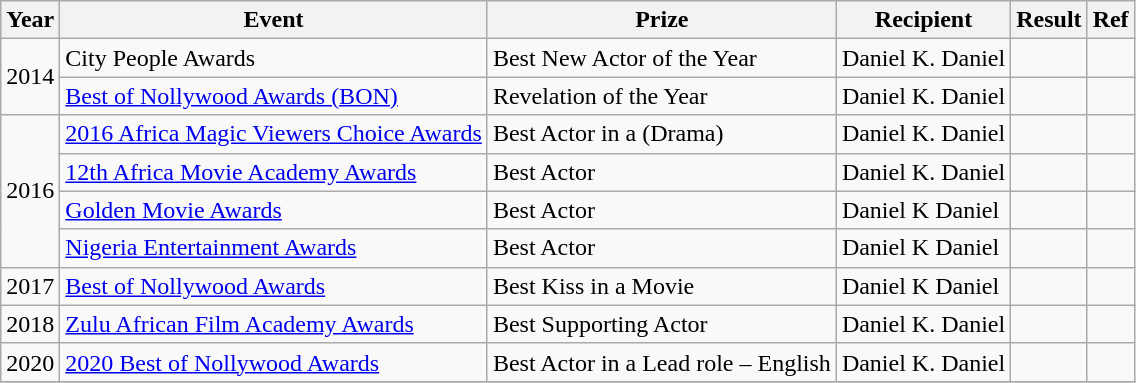<table class="wikitable">
<tr>
<th>Year</th>
<th>Event</th>
<th>Prize</th>
<th>Recipient</th>
<th>Result</th>
<th>Ref</th>
</tr>
<tr>
<td rowspan="2">2014</td>
<td>City People Awards</td>
<td>Best New Actor of the Year</td>
<td>Daniel K. Daniel</td>
<td></td>
<td></td>
</tr>
<tr>
<td><a href='#'>Best of Nollywood Awards (BON)</a></td>
<td>Revelation of the Year</td>
<td>Daniel K. Daniel</td>
<td></td>
<td></td>
</tr>
<tr>
<td rowspan="4">2016</td>
<td><a href='#'>2016 Africa Magic Viewers Choice Awards</a></td>
<td>Best Actor in a (Drama)</td>
<td>Daniel K. Daniel</td>
<td></td>
<td></td>
</tr>
<tr>
<td><a href='#'>12th Africa Movie Academy Awards</a></td>
<td>Best Actor</td>
<td>Daniel K. Daniel</td>
<td></td>
<td></td>
</tr>
<tr>
<td><a href='#'>Golden Movie Awards</a></td>
<td>Best Actor</td>
<td>Daniel K Daniel</td>
<td></td>
<td></td>
</tr>
<tr>
<td><a href='#'>Nigeria Entertainment Awards</a></td>
<td>Best Actor</td>
<td>Daniel K Daniel</td>
<td></td>
<td></td>
</tr>
<tr>
<td>2017</td>
<td><a href='#'>Best of Nollywood Awards</a></td>
<td>Best Kiss in a Movie</td>
<td>Daniel K Daniel</td>
<td></td>
<td></td>
</tr>
<tr>
<td>2018</td>
<td><a href='#'>Zulu African Film Academy Awards</a></td>
<td>Best Supporting Actor</td>
<td>Daniel K. Daniel</td>
<td></td>
<td></td>
</tr>
<tr>
<td>2020</td>
<td><a href='#'>2020 Best of Nollywood Awards</a></td>
<td>Best Actor in a Lead role – English</td>
<td>Daniel K. Daniel</td>
<td></td>
<td></td>
</tr>
<tr>
</tr>
</table>
